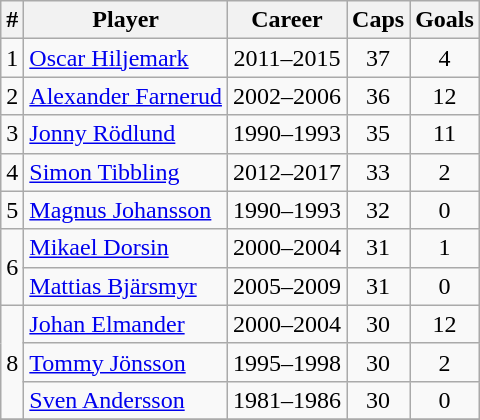<table class="wikitable sortable" style="text-align: center;">
<tr>
<th>#</th>
<th>Player</th>
<th>Career</th>
<th>Caps</th>
<th>Goals</th>
</tr>
<tr>
<td>1</td>
<td align="left"><a href='#'>Oscar Hiljemark</a></td>
<td>2011–2015</td>
<td>37</td>
<td>4</td>
</tr>
<tr>
<td>2</td>
<td align="left"><a href='#'>Alexander Farnerud</a></td>
<td>2002–2006</td>
<td>36</td>
<td>12</td>
</tr>
<tr>
<td>3</td>
<td align="left"><a href='#'>Jonny Rödlund</a></td>
<td>1990–1993</td>
<td>35</td>
<td>11</td>
</tr>
<tr>
<td>4</td>
<td align="left"><a href='#'>Simon Tibbling</a></td>
<td>2012–2017</td>
<td>33</td>
<td>2</td>
</tr>
<tr>
<td>5</td>
<td align="left"><a href='#'>Magnus Johansson</a></td>
<td>1990–1993</td>
<td>32</td>
<td>0</td>
</tr>
<tr>
<td rowspan="2">6</td>
<td align="left"><a href='#'>Mikael Dorsin</a></td>
<td>2000–2004</td>
<td>31</td>
<td>1</td>
</tr>
<tr>
<td align="left"><a href='#'>Mattias Bjärsmyr</a></td>
<td>2005–2009</td>
<td>31</td>
<td>0</td>
</tr>
<tr>
<td rowspan="3">8</td>
<td align="left"><a href='#'>Johan Elmander</a></td>
<td>2000–2004</td>
<td>30</td>
<td>12</td>
</tr>
<tr>
<td align="left"><a href='#'>Tommy Jönsson</a></td>
<td>1995–1998</td>
<td>30</td>
<td>2</td>
</tr>
<tr>
<td align="left"><a href='#'>Sven Andersson</a></td>
<td>1981–1986</td>
<td>30</td>
<td>0</td>
</tr>
<tr>
</tr>
</table>
